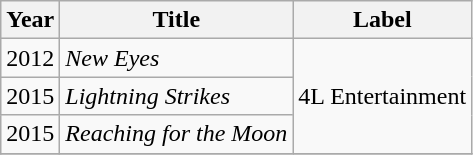<table class="wikitable">
<tr>
<th align="left">Year</th>
<th align="left">Title</th>
<th align="left">Label</th>
</tr>
<tr>
<td>2012</td>
<td><em>New Eyes</em></td>
<td style="text-align:left;" rowspan="3">4L Entertainment</td>
</tr>
<tr>
<td>2015</td>
<td><em>Lightning Strikes</em></td>
</tr>
<tr>
<td>2015</td>
<td><em>Reaching for the Moon</em></td>
</tr>
<tr>
</tr>
</table>
